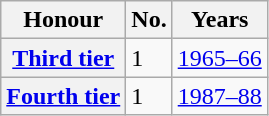<table class="wikitable plainrowheaders">
<tr>
<th scope=col>Honour</th>
<th scope=col>No.</th>
<th scope=col>Years</th>
</tr>
<tr>
<th scope=row><a href='#'>Third tier</a></th>
<td>1</td>
<td><a href='#'>1965–66</a></td>
</tr>
<tr>
<th scope=row><a href='#'>Fourth tier</a></th>
<td>1</td>
<td><a href='#'>1987–88</a></td>
</tr>
</table>
